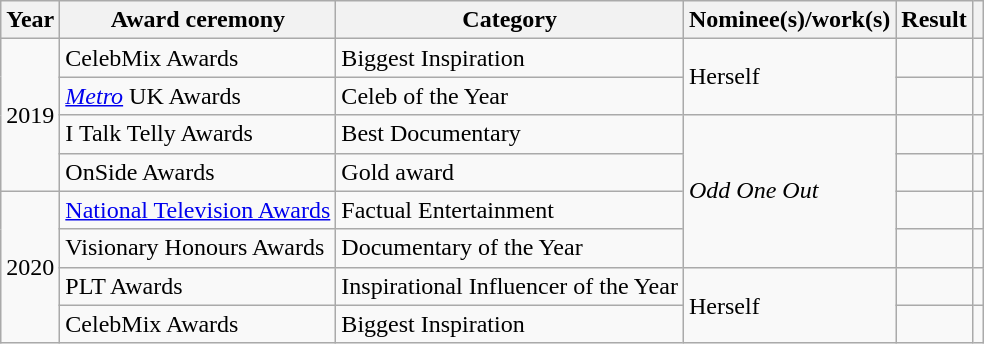<table class="wikitable sortable plainrowheaders">
<tr>
<th scope="col">Year</th>
<th scope="col">Award ceremony</th>
<th scope="col">Category</th>
<th scope="col">Nominee(s)/work(s)</th>
<th scope="col">Result</th>
<th scope="col" class="unsortable"></th>
</tr>
<tr>
<td rowspan="4">2019</td>
<td>CelebMix Awards</td>
<td>Biggest Inspiration</td>
<td rowspan="2">Herself</td>
<td></td>
<td style="text-align:center;"></td>
</tr>
<tr>
<td><em><a href='#'>Metro</a></em> UK Awards</td>
<td>Celeb of the Year</td>
<td></td>
<td style="text-align:center;"></td>
</tr>
<tr>
<td>I Talk Telly Awards</td>
<td>Best Documentary</td>
<td rowspan="4"><em>Odd One Out</em></td>
<td></td>
<td style="text-align:center;"></td>
</tr>
<tr>
<td>OnSide Awards</td>
<td>Gold award</td>
<td></td>
<td style="text-align:center;"></td>
</tr>
<tr>
<td rowspan="4">2020</td>
<td><a href='#'>National Television Awards</a></td>
<td>Factual Entertainment</td>
<td></td>
<td style="text-align:center;"></td>
</tr>
<tr>
<td>Visionary Honours Awards</td>
<td>Documentary of the Year</td>
<td></td>
<td style="text-align:center;"></td>
</tr>
<tr>
<td>PLT Awards</td>
<td>Inspirational Influencer of the Year</td>
<td rowspan="2">Herself</td>
<td></td>
<td style="text-align:center;"></td>
</tr>
<tr>
<td rowspan="1">CelebMix Awards</td>
<td>Biggest Inspiration</td>
<td></td>
<td style="text-align:center;"></td>
</tr>
</table>
